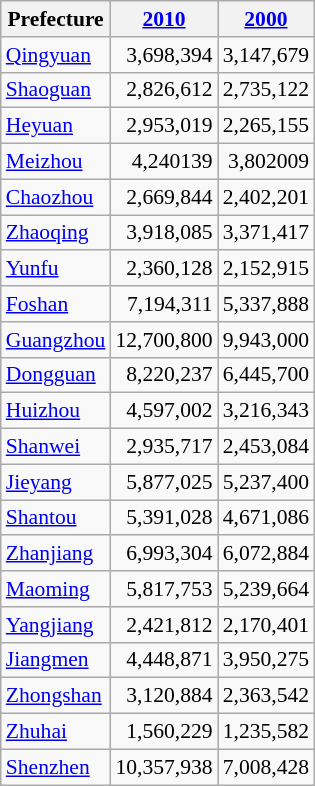<table class="wikitable sortable" style="font-size:90%;" align="center">
<tr>
<th>Prefecture</th>
<th><a href='#'>2010</a></th>
<th><a href='#'>2000</a></th>
</tr>
<tr --------->
<td><a href='#'>Qingyuan</a></td>
<td style="text-align: right;">3,698,394</td>
<td style="text-align: right;">3,147,679</td>
</tr>
<tr --------->
<td><a href='#'>Shaoguan</a></td>
<td style="text-align: right;">2,826,612</td>
<td style="text-align: right;">2,735,122</td>
</tr>
<tr --------->
<td><a href='#'>Heyuan</a></td>
<td style="text-align: right;">2,953,019</td>
<td style="text-align: right;">2,265,155</td>
</tr>
<tr --------->
<td><a href='#'>Meizhou</a></td>
<td style="text-align: right;">4,240139</td>
<td style="text-align: right;">3,802009</td>
</tr>
<tr --------->
<td><a href='#'>Chaozhou</a></td>
<td style="text-align: right;">2,669,844</td>
<td style="text-align: right;">2,402,201</td>
</tr>
<tr --------->
<td><a href='#'>Zhaoqing</a></td>
<td style="text-align: right;">3,918,085</td>
<td style="text-align: right;">3,371,417</td>
</tr>
<tr --------->
<td><a href='#'>Yunfu</a></td>
<td style="text-align: right;">2,360,128</td>
<td style="text-align: right;">2,152,915</td>
</tr>
<tr --------->
<td><a href='#'>Foshan</a></td>
<td style="text-align: right;">7,194,311</td>
<td style="text-align: right;">5,337,888</td>
</tr>
<tr --------->
<td><a href='#'>Guangzhou</a></td>
<td style="text-align: right;">12,700,800</td>
<td style="text-align: right;">9,943,000</td>
</tr>
<tr --------->
<td><a href='#'>Dongguan</a></td>
<td style="text-align: right;">8,220,237</td>
<td style="text-align: right;">6,445,700</td>
</tr>
<tr --------->
<td><a href='#'>Huizhou</a></td>
<td style="text-align: right;">4,597,002</td>
<td style="text-align: right;">3,216,343</td>
</tr>
<tr --------->
<td><a href='#'>Shanwei</a></td>
<td style="text-align: right;">2,935,717</td>
<td style="text-align: right;">2,453,084</td>
</tr>
<tr --------->
<td><a href='#'>Jieyang</a></td>
<td style="text-align: right;">5,877,025</td>
<td style="text-align: right;">5,237,400</td>
</tr>
<tr --------->
<td><a href='#'>Shantou</a></td>
<td style="text-align: right;">5,391,028</td>
<td style="text-align: right;">4,671,086</td>
</tr>
<tr --------->
<td><a href='#'>Zhanjiang</a></td>
<td style="text-align: right;">6,993,304</td>
<td style="text-align: right;">6,072,884</td>
</tr>
<tr --------->
<td><a href='#'>Maoming</a></td>
<td style="text-align: right;">5,817,753</td>
<td style="text-align: right;">5,239,664</td>
</tr>
<tr --------->
<td><a href='#'>Yangjiang</a></td>
<td style="text-align: right;">2,421,812</td>
<td style="text-align: right;">2,170,401</td>
</tr>
<tr --------->
<td><a href='#'>Jiangmen</a></td>
<td style="text-align: right;">4,448,871</td>
<td style="text-align: right;">3,950,275</td>
</tr>
<tr --------->
<td><a href='#'>Zhongshan</a></td>
<td style="text-align: right;">3,120,884</td>
<td style="text-align: right;">2,363,542</td>
</tr>
<tr --------->
<td><a href='#'>Zhuhai</a></td>
<td style="text-align: right;">1,560,229</td>
<td style="text-align: right;">1,235,582</td>
</tr>
<tr --------->
<td><a href='#'>Shenzhen</a></td>
<td style="text-align: right;">10,357,938</td>
<td style="text-align: right;">7,008,428</td>
</tr>
</table>
